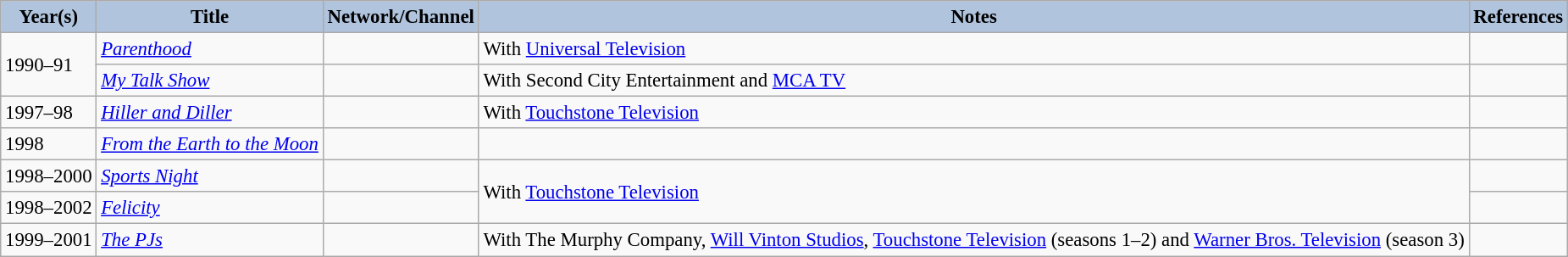<table class="wikitable" style="font-size:95%;">
<tr style="text-align:left;">
<th style="background:#B0C4DE;">Year(s)</th>
<th style="background:#B0C4DE;">Title</th>
<th style="background:#B0C4DE;">Network/Channel</th>
<th style="background:#B0C4DE;">Notes</th>
<th style="background:#B0C4DE;">References</th>
</tr>
<tr>
<td rowspan="2">1990–91</td>
<td><em><a href='#'>Parenthood</a></em></td>
<td></td>
<td>With <a href='#'>Universal Television</a></td>
<td></td>
</tr>
<tr>
<td><em><a href='#'>My Talk Show</a></em></td>
<td></td>
<td>With Second City Entertainment and <a href='#'>MCA TV</a></td>
<td></td>
</tr>
<tr>
<td>1997–98</td>
<td><em><a href='#'>Hiller and Diller</a></em></td>
<td></td>
<td>With <a href='#'>Touchstone Television</a></td>
<td></td>
</tr>
<tr>
<td>1998</td>
<td><em><a href='#'>From the Earth to the Moon</a></em></td>
<td></td>
<td></td>
<td></td>
</tr>
<tr>
<td>1998–2000</td>
<td><em><a href='#'>Sports Night</a></em></td>
<td></td>
<td rowspan="2">With <a href='#'>Touchstone Television</a></td>
<td></td>
</tr>
<tr>
<td>1998–2002</td>
<td><em><a href='#'>Felicity</a></em></td>
<td></td>
<td></td>
</tr>
<tr>
<td>1999–2001</td>
<td><em><a href='#'>The PJs</a></em></td>
<td></td>
<td>With The Murphy Company, <a href='#'>Will Vinton Studios</a>, <a href='#'>Touchstone Television</a> (seasons 1–2) and <a href='#'>Warner Bros. Television</a> (season 3)</td>
<td></td>
</tr>
</table>
